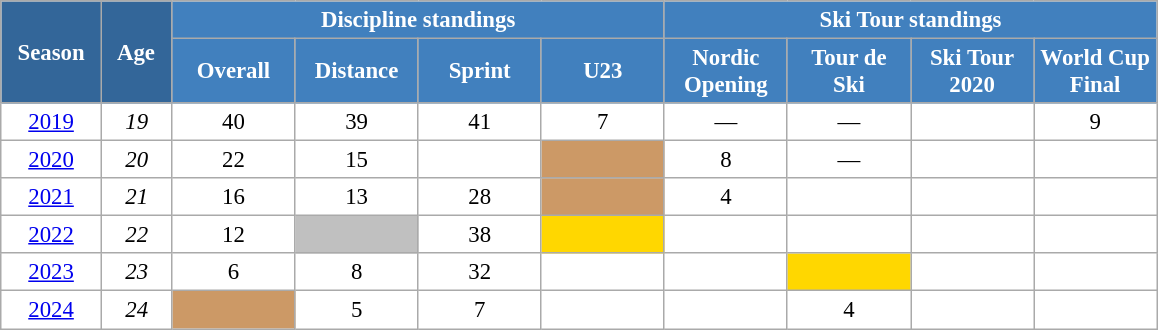<table class="wikitable" style="font-size:95%; text-align:center; border:grey solid 1px; border-collapse:collapse; background:#ffffff;">
<tr>
<th style="background-color:#369; color:white; width:60px;" rowspan="2"> Season </th>
<th style="background-color:#369; color:white; width:40px;" rowspan="2"> Age </th>
<th style="background-color:#4180be; color:white;" colspan="4">Discipline standings</th>
<th style="background-color:#4180be; color:white;" colspan="4">Ski Tour standings</th>
</tr>
<tr>
<th style="background-color:#4180be; color:white; width:75px;">Overall</th>
<th style="background-color:#4180be; color:white; width:75px;">Distance</th>
<th style="background-color:#4180be; color:white; width:75px;">Sprint</th>
<th style="background-color:#4180be; color:white; width:75px;">U23</th>
<th style="background-color:#4180be; color:white; width:75px;">Nordic<br>Opening</th>
<th style="background-color:#4180be; color:white; width:75px;">Tour de<br>Ski</th>
<th style="background-color:#4180be; color:white; width:75px;">Ski Tour<br>2020</th>
<th style="background-color:#4180be; color:white; width:75px;">World Cup<br>Final</th>
</tr>
<tr>
<td><a href='#'>2019</a></td>
<td><em>19</em></td>
<td>40</td>
<td>39</td>
<td>41</td>
<td>7</td>
<td>—</td>
<td>—</td>
<td></td>
<td>9</td>
</tr>
<tr>
<td><a href='#'>2020</a></td>
<td><em>20</em></td>
<td>22</td>
<td>15</td>
<td></td>
<td style="background:#c96;"></td>
<td>8</td>
<td>—</td>
<td></td>
<td></td>
</tr>
<tr>
<td><a href='#'>2021</a></td>
<td><em>21</em></td>
<td>16</td>
<td>13</td>
<td>28</td>
<td style="background:#c96;"></td>
<td>4</td>
<td></td>
<td></td>
<td></td>
</tr>
<tr>
<td><a href='#'>2022</a></td>
<td><em>22</em></td>
<td>12</td>
<td style="background:silver;"></td>
<td>38</td>
<td style="background:gold;"></td>
<td></td>
<td></td>
<td></td>
<td></td>
</tr>
<tr>
<td><a href='#'>2023</a></td>
<td><em>23</em></td>
<td>6</td>
<td>8</td>
<td>32</td>
<td></td>
<td></td>
<td style="background:gold;"></td>
<td></td>
<td></td>
</tr>
<tr>
<td><a href='#'>2024</a></td>
<td><em>24</em></td>
<td style="background:#c96;"></td>
<td>5</td>
<td>7</td>
<td></td>
<td></td>
<td>4</td>
<td></td>
<td></td>
</tr>
</table>
